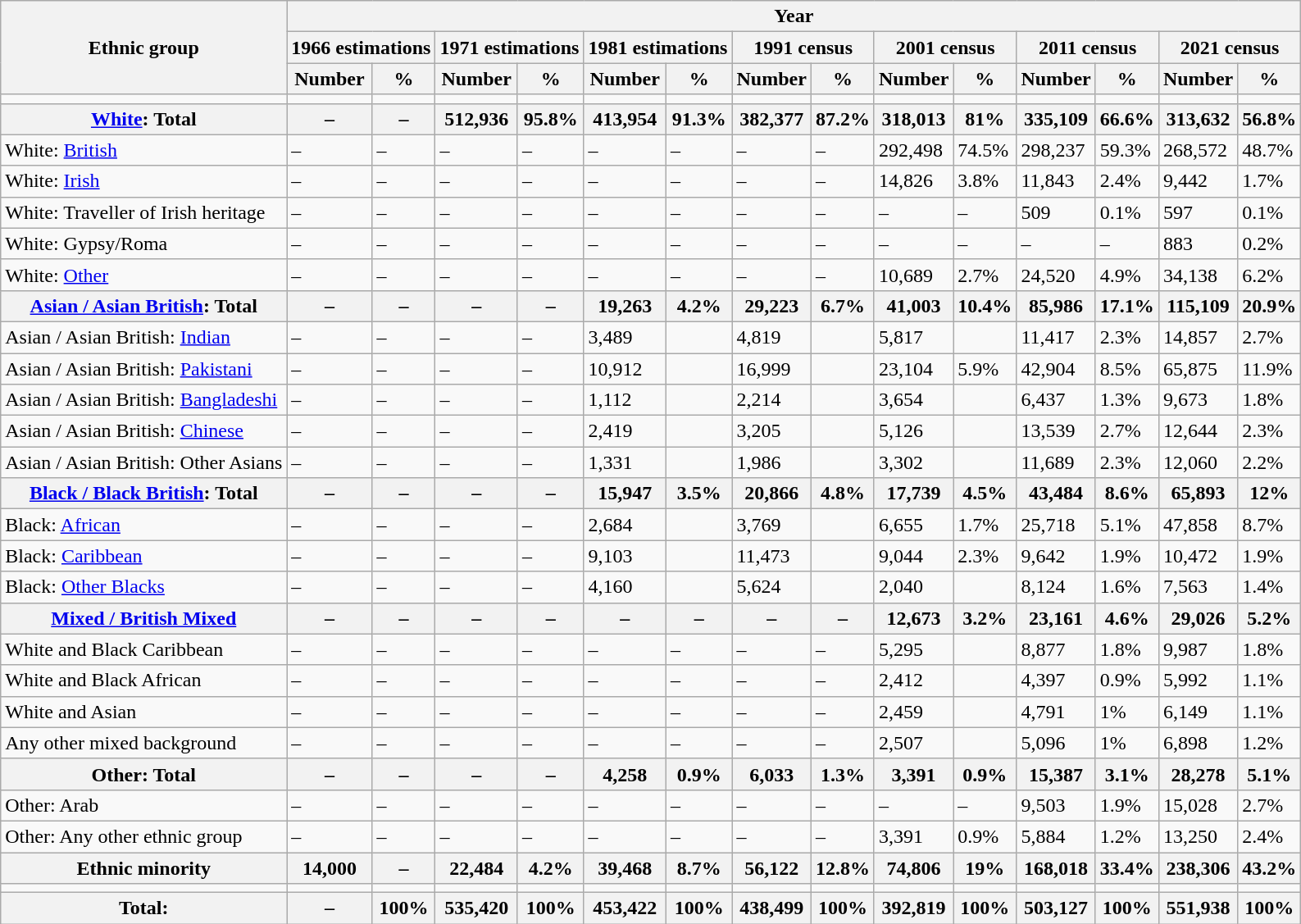<table class="wikitable">
<tr>
<th rowspan="3">Ethnic group</th>
<th colspan="14">Year</th>
</tr>
<tr>
<th colspan="2">1966 estimations</th>
<th colspan="2">1971 estimations</th>
<th colspan="2">1981 estimations</th>
<th colspan="2">1991 census</th>
<th colspan="2">2001 census</th>
<th colspan="2">2011 census</th>
<th colspan="2">2021 census</th>
</tr>
<tr>
<th>Number</th>
<th>%</th>
<th>Number</th>
<th>%</th>
<th>Number</th>
<th>%</th>
<th>Number</th>
<th>%</th>
<th>Number</th>
<th>%</th>
<th>Number</th>
<th>%</th>
<th>Number</th>
<th>%</th>
</tr>
<tr>
<td></td>
<td></td>
<td></td>
<td></td>
<td></td>
<td></td>
<td></td>
<td></td>
<td></td>
<td></td>
<td></td>
<td></td>
<td></td>
<td></td>
<td></td>
</tr>
<tr>
<th><a href='#'>White</a>: Total</th>
<th>–</th>
<th>–</th>
<th>512,936</th>
<th>95.8%</th>
<th>413,954</th>
<th>91.3%</th>
<th>382,377</th>
<th>87.2%</th>
<th>318,013</th>
<th>81%</th>
<th>335,109</th>
<th>66.6%</th>
<th>313,632</th>
<th>56.8%</th>
</tr>
<tr>
<td>White: <a href='#'>British</a></td>
<td>–</td>
<td>–</td>
<td>–</td>
<td>–</td>
<td>–</td>
<td>–</td>
<td>–</td>
<td>–</td>
<td>292,498</td>
<td>74.5%</td>
<td>298,237</td>
<td>59.3%</td>
<td>268,572</td>
<td>48.7%</td>
</tr>
<tr>
<td>White: <a href='#'>Irish</a></td>
<td>–</td>
<td>–</td>
<td>–</td>
<td>–</td>
<td>–</td>
<td>–</td>
<td>–</td>
<td>–</td>
<td>14,826</td>
<td>3.8%</td>
<td>11,843</td>
<td>2.4%</td>
<td>9,442</td>
<td>1.7%</td>
</tr>
<tr>
<td>White: Traveller of Irish heritage</td>
<td>–</td>
<td>–</td>
<td>–</td>
<td>–</td>
<td>–</td>
<td>–</td>
<td>–</td>
<td>–</td>
<td>–</td>
<td>–</td>
<td>509</td>
<td>0.1%</td>
<td>597</td>
<td>0.1%</td>
</tr>
<tr>
<td>White: Gypsy/Roma</td>
<td>–</td>
<td>–</td>
<td>–</td>
<td>–</td>
<td>–</td>
<td>–</td>
<td>–</td>
<td>–</td>
<td>–</td>
<td>–</td>
<td>–</td>
<td>–</td>
<td>883</td>
<td>0.2%</td>
</tr>
<tr>
<td>White: <a href='#'>Other</a></td>
<td>–</td>
<td>–</td>
<td>–</td>
<td>–</td>
<td>–</td>
<td>–</td>
<td>–</td>
<td>–</td>
<td>10,689</td>
<td>2.7%</td>
<td>24,520</td>
<td>4.9%</td>
<td>34,138</td>
<td>6.2%</td>
</tr>
<tr>
<th><a href='#'>Asian / Asian British</a>: Total</th>
<th>–</th>
<th>–</th>
<th>–</th>
<th>–</th>
<th>19,263</th>
<th>4.2%</th>
<th>29,223</th>
<th>6.7%</th>
<th>41,003</th>
<th>10.4%</th>
<th>85,986</th>
<th>17.1%</th>
<th>115,109</th>
<th>20.9%</th>
</tr>
<tr>
<td>Asian / Asian British: <a href='#'>Indian</a></td>
<td>–</td>
<td>–</td>
<td>–</td>
<td>–</td>
<td>3,489</td>
<td></td>
<td>4,819</td>
<td></td>
<td>5,817</td>
<td></td>
<td>11,417</td>
<td>2.3%</td>
<td>14,857</td>
<td>2.7%</td>
</tr>
<tr>
<td>Asian / Asian British: <a href='#'>Pakistani</a></td>
<td>–</td>
<td>–</td>
<td>–</td>
<td>–</td>
<td>10,912</td>
<td></td>
<td>16,999</td>
<td></td>
<td>23,104</td>
<td>5.9%</td>
<td>42,904</td>
<td>8.5%</td>
<td>65,875</td>
<td>11.9%</td>
</tr>
<tr>
<td>Asian / Asian British: <a href='#'>Bangladeshi</a></td>
<td>–</td>
<td>–</td>
<td>–</td>
<td>–</td>
<td>1,112</td>
<td></td>
<td>2,214</td>
<td></td>
<td>3,654</td>
<td></td>
<td>6,437</td>
<td>1.3%</td>
<td>9,673</td>
<td>1.8%</td>
</tr>
<tr>
<td>Asian / Asian British: <a href='#'>Chinese</a></td>
<td>–</td>
<td>–</td>
<td>–</td>
<td>–</td>
<td>2,419</td>
<td></td>
<td>3,205</td>
<td></td>
<td>5,126</td>
<td></td>
<td>13,539</td>
<td>2.7%</td>
<td>12,644</td>
<td>2.3%</td>
</tr>
<tr>
<td>Asian / Asian British: Other Asians</td>
<td>–</td>
<td>–</td>
<td>–</td>
<td>–</td>
<td>1,331</td>
<td></td>
<td>1,986</td>
<td></td>
<td>3,302</td>
<td></td>
<td>11,689</td>
<td>2.3%</td>
<td>12,060</td>
<td>2.2%</td>
</tr>
<tr>
<th><a href='#'>Black / Black British</a>: Total</th>
<th>–</th>
<th>–</th>
<th>–</th>
<th>–</th>
<th>15,947</th>
<th>3.5%</th>
<th>20,866</th>
<th>4.8%</th>
<th>17,739</th>
<th>4.5%</th>
<th>43,484</th>
<th>8.6%</th>
<th>65,893</th>
<th>12%</th>
</tr>
<tr>
<td>Black: <a href='#'>African</a></td>
<td>–</td>
<td>–</td>
<td>–</td>
<td>–</td>
<td>2,684</td>
<td></td>
<td>3,769</td>
<td></td>
<td>6,655</td>
<td>1.7%</td>
<td>25,718</td>
<td>5.1%</td>
<td>47,858</td>
<td>8.7%</td>
</tr>
<tr>
<td>Black: <a href='#'>Caribbean</a></td>
<td>–</td>
<td>–</td>
<td>–</td>
<td>–</td>
<td>9,103</td>
<td></td>
<td>11,473</td>
<td></td>
<td>9,044</td>
<td>2.3%</td>
<td>9,642</td>
<td>1.9%</td>
<td>10,472</td>
<td>1.9%</td>
</tr>
<tr>
<td>Black: <a href='#'>Other Blacks</a></td>
<td>–</td>
<td>–</td>
<td>–</td>
<td>–</td>
<td>4,160</td>
<td></td>
<td>5,624</td>
<td></td>
<td>2,040</td>
<td></td>
<td>8,124</td>
<td>1.6%</td>
<td>7,563</td>
<td>1.4%</td>
</tr>
<tr>
<th><a href='#'>Mixed / British Mixed</a></th>
<th>–</th>
<th>–</th>
<th>–</th>
<th>–</th>
<th>–</th>
<th>–</th>
<th>–</th>
<th>–</th>
<th>12,673</th>
<th>3.2%</th>
<th>23,161</th>
<th>4.6%</th>
<th>29,026</th>
<th>5.2%</th>
</tr>
<tr>
<td>White and Black Caribbean</td>
<td>–</td>
<td>–</td>
<td>–</td>
<td>–</td>
<td>–</td>
<td>–</td>
<td>–</td>
<td>–</td>
<td>5,295</td>
<td></td>
<td>8,877</td>
<td>1.8%</td>
<td>9,987</td>
<td>1.8%</td>
</tr>
<tr>
<td>White and Black African</td>
<td>–</td>
<td>–</td>
<td>–</td>
<td>–</td>
<td>–</td>
<td>–</td>
<td>–</td>
<td>–</td>
<td>2,412</td>
<td></td>
<td>4,397</td>
<td>0.9%</td>
<td>5,992</td>
<td>1.1%</td>
</tr>
<tr>
<td>White and Asian</td>
<td>–</td>
<td>–</td>
<td>–</td>
<td>–</td>
<td>–</td>
<td>–</td>
<td>–</td>
<td>–</td>
<td>2,459</td>
<td></td>
<td>4,791</td>
<td>1%</td>
<td>6,149</td>
<td>1.1%</td>
</tr>
<tr>
<td>Any other mixed background</td>
<td>–</td>
<td>–</td>
<td>–</td>
<td>–</td>
<td>–</td>
<td>–</td>
<td>–</td>
<td>–</td>
<td>2,507</td>
<td></td>
<td>5,096</td>
<td>1%</td>
<td>6,898</td>
<td>1.2%</td>
</tr>
<tr>
<th>Other: Total</th>
<th>–</th>
<th>–</th>
<th>–</th>
<th>–</th>
<th>4,258</th>
<th>0.9%</th>
<th>6,033</th>
<th>1.3%</th>
<th>3,391</th>
<th>0.9%</th>
<th>15,387</th>
<th>3.1%</th>
<th>28,278</th>
<th>5.1%</th>
</tr>
<tr>
<td>Other: Arab</td>
<td>–</td>
<td>–</td>
<td>–</td>
<td>–</td>
<td>–</td>
<td>–</td>
<td>–</td>
<td>–</td>
<td>–</td>
<td>–</td>
<td>9,503</td>
<td>1.9%</td>
<td>15,028</td>
<td>2.7%</td>
</tr>
<tr>
<td>Other: Any other ethnic group</td>
<td>–</td>
<td>–</td>
<td>–</td>
<td>–</td>
<td>–</td>
<td>–</td>
<td>–</td>
<td>–</td>
<td>3,391</td>
<td>0.9%</td>
<td>5,884</td>
<td>1.2%</td>
<td>13,250</td>
<td>2.4%</td>
</tr>
<tr>
<th>Ethnic minority</th>
<th>14,000</th>
<th>–</th>
<th>22,484</th>
<th>4.2%</th>
<th>39,468</th>
<th>8.7%</th>
<th>56,122</th>
<th>12.8%</th>
<th>74,806</th>
<th>19%</th>
<th>168,018</th>
<th>33.4%</th>
<th>238,306</th>
<th>43.2%</th>
</tr>
<tr>
<td></td>
<td></td>
<td></td>
<td></td>
<td></td>
<td></td>
<td></td>
<td></td>
<td></td>
<td></td>
<td></td>
<td></td>
<td></td>
<td></td>
<td></td>
</tr>
<tr>
<th>Total:</th>
<th>–</th>
<th>100%</th>
<th>535,420</th>
<th>100%</th>
<th>453,422</th>
<th>100%</th>
<th>438,499</th>
<th>100%</th>
<th>392,819</th>
<th>100%</th>
<th>503,127</th>
<th>100%</th>
<th>551,938</th>
<th>100%</th>
</tr>
</table>
